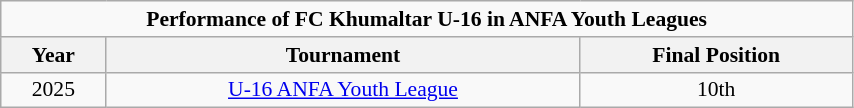<table class="wikitable sortable" style="text-align:center; font-size:90%; width:45%;">
<tr>
<td colspan="3"><strong>Performance of FC Khumaltar U-16 in ANFA Youth Leagues</strong></td>
</tr>
<tr>
<th style="text-align:center; width:"5%";">Year</th>
<th style="text-align:center; width:"20%";">Tournament</th>
<th style="text-align:center; width:"20%";">Final Position</th>
</tr>
<tr>
<td>2025</td>
<td><a href='#'>U-16 ANFA Youth League</a></td>
<td>10th</td>
</tr>
</table>
